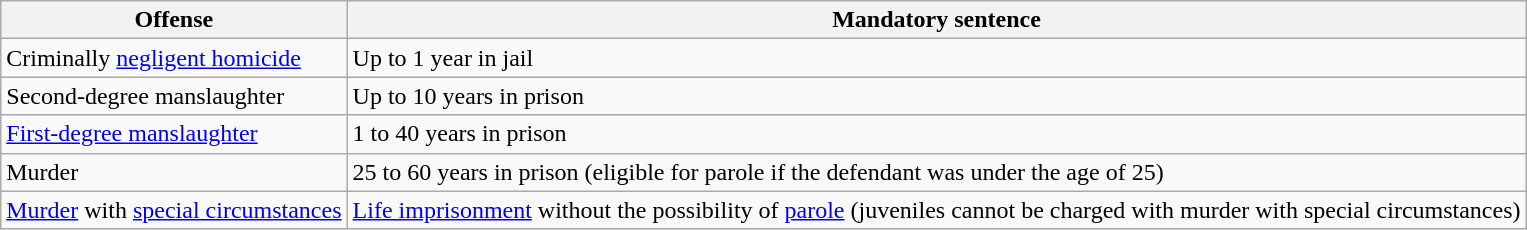<table class="wikitable">
<tr>
<th>Offense</th>
<th>Mandatory sentence</th>
</tr>
<tr>
<td>Criminally <a href='#'>negligent homicide</a></td>
<td>Up to 1 year in jail</td>
</tr>
<tr>
<td>Second-degree manslaughter</td>
<td>Up to 10 years in prison</td>
</tr>
<tr>
<td><a href='#'>First-degree manslaughter</a></td>
<td>1 to 40 years in prison</td>
</tr>
<tr>
<td>Murder</td>
<td>25 to 60 years in prison (eligible for parole if the defendant was under the age of 25)</td>
</tr>
<tr>
<td><a href='#'>Murder</a> with <a href='#'>special circumstances</a></td>
<td><a href='#'>Life imprisonment</a> without the possibility of <a href='#'>parole</a> (juveniles cannot be charged with murder with special circumstances)</td>
</tr>
</table>
